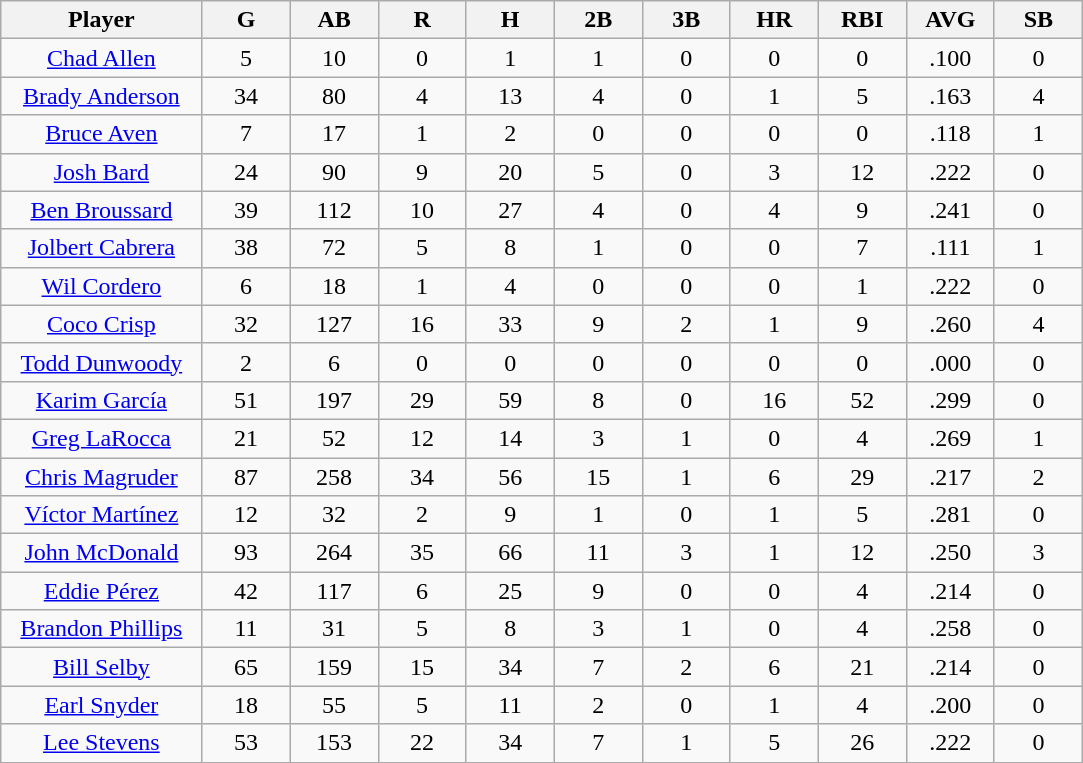<table class="wikitable sortable">
<tr>
<th bgcolor="#DDDDFF" width="16%">Player</th>
<th bgcolor="#DDDDFF" width="7%">G</th>
<th bgcolor="#DDDDFF" width="7%">AB</th>
<th bgcolor="#DDDDFF" width="7%">R</th>
<th bgcolor="#DDDDFF" width="7%">H</th>
<th bgcolor="#DDDDFF" width="7%">2B</th>
<th bgcolor="#DDDDFF" width="7%">3B</th>
<th bgcolor="#DDDDFF" width="7%">HR</th>
<th bgcolor="#DDDDFF" width="7%">RBI</th>
<th bgcolor="#DDDDFF" width="7%">AVG</th>
<th bgcolor="#DDDDFF" width="7%">SB</th>
</tr>
<tr align="center">
<td><a href='#'>Chad Allen</a></td>
<td>5</td>
<td>10</td>
<td>0</td>
<td>1</td>
<td>1</td>
<td>0</td>
<td>0</td>
<td>0</td>
<td>.100</td>
<td>0</td>
</tr>
<tr align="center">
<td><a href='#'>Brady Anderson</a></td>
<td>34</td>
<td>80</td>
<td>4</td>
<td>13</td>
<td>4</td>
<td>0</td>
<td>1</td>
<td>5</td>
<td>.163</td>
<td>4</td>
</tr>
<tr align="center">
<td><a href='#'>Bruce Aven</a></td>
<td>7</td>
<td>17</td>
<td>1</td>
<td>2</td>
<td>0</td>
<td>0</td>
<td>0</td>
<td>0</td>
<td>.118</td>
<td>1</td>
</tr>
<tr align="center">
<td><a href='#'>Josh Bard</a></td>
<td>24</td>
<td>90</td>
<td>9</td>
<td>20</td>
<td>5</td>
<td>0</td>
<td>3</td>
<td>12</td>
<td>.222</td>
<td>0</td>
</tr>
<tr align="center">
<td><a href='#'>Ben Broussard</a></td>
<td>39</td>
<td>112</td>
<td>10</td>
<td>27</td>
<td>4</td>
<td>0</td>
<td>4</td>
<td>9</td>
<td>.241</td>
<td>0</td>
</tr>
<tr align="center">
<td><a href='#'>Jolbert Cabrera</a></td>
<td>38</td>
<td>72</td>
<td>5</td>
<td>8</td>
<td>1</td>
<td>0</td>
<td>0</td>
<td>7</td>
<td>.111</td>
<td>1</td>
</tr>
<tr align="center">
<td><a href='#'>Wil Cordero</a></td>
<td>6</td>
<td>18</td>
<td>1</td>
<td>4</td>
<td>0</td>
<td>0</td>
<td>0</td>
<td>1</td>
<td>.222</td>
<td>0</td>
</tr>
<tr align="center">
<td><a href='#'>Coco Crisp</a></td>
<td>32</td>
<td>127</td>
<td>16</td>
<td>33</td>
<td>9</td>
<td>2</td>
<td>1</td>
<td>9</td>
<td>.260</td>
<td>4</td>
</tr>
<tr align="center">
<td><a href='#'>Todd Dunwoody</a></td>
<td>2</td>
<td>6</td>
<td>0</td>
<td>0</td>
<td>0</td>
<td>0</td>
<td>0</td>
<td>0</td>
<td>.000</td>
<td>0</td>
</tr>
<tr align="center">
<td><a href='#'>Karim García</a></td>
<td>51</td>
<td>197</td>
<td>29</td>
<td>59</td>
<td>8</td>
<td>0</td>
<td>16</td>
<td>52</td>
<td>.299</td>
<td>0</td>
</tr>
<tr align="center">
<td><a href='#'>Greg LaRocca</a></td>
<td>21</td>
<td>52</td>
<td>12</td>
<td>14</td>
<td>3</td>
<td>1</td>
<td>0</td>
<td>4</td>
<td>.269</td>
<td>1</td>
</tr>
<tr align="center">
<td><a href='#'>Chris Magruder</a></td>
<td>87</td>
<td>258</td>
<td>34</td>
<td>56</td>
<td>15</td>
<td>1</td>
<td>6</td>
<td>29</td>
<td>.217</td>
<td>2</td>
</tr>
<tr align="center">
<td><a href='#'>Víctor Martínez</a></td>
<td>12</td>
<td>32</td>
<td>2</td>
<td>9</td>
<td>1</td>
<td>0</td>
<td>1</td>
<td>5</td>
<td>.281</td>
<td>0</td>
</tr>
<tr align="center">
<td><a href='#'>John McDonald</a></td>
<td>93</td>
<td>264</td>
<td>35</td>
<td>66</td>
<td>11</td>
<td>3</td>
<td>1</td>
<td>12</td>
<td>.250</td>
<td>3</td>
</tr>
<tr align="center">
<td><a href='#'>Eddie Pérez</a></td>
<td>42</td>
<td>117</td>
<td>6</td>
<td>25</td>
<td>9</td>
<td>0</td>
<td>0</td>
<td>4</td>
<td>.214</td>
<td>0</td>
</tr>
<tr align="center">
<td><a href='#'>Brandon Phillips</a></td>
<td>11</td>
<td>31</td>
<td>5</td>
<td>8</td>
<td>3</td>
<td>1</td>
<td>0</td>
<td>4</td>
<td>.258</td>
<td>0</td>
</tr>
<tr align="center">
<td><a href='#'>Bill Selby</a></td>
<td>65</td>
<td>159</td>
<td>15</td>
<td>34</td>
<td>7</td>
<td>2</td>
<td>6</td>
<td>21</td>
<td>.214</td>
<td>0</td>
</tr>
<tr align="center">
<td><a href='#'>Earl Snyder</a></td>
<td>18</td>
<td>55</td>
<td>5</td>
<td>11</td>
<td>2</td>
<td>0</td>
<td>1</td>
<td>4</td>
<td>.200</td>
<td>0</td>
</tr>
<tr align="center">
<td><a href='#'>Lee Stevens</a></td>
<td>53</td>
<td>153</td>
<td>22</td>
<td>34</td>
<td>7</td>
<td>1</td>
<td>5</td>
<td>26</td>
<td>.222</td>
<td>0</td>
</tr>
</table>
